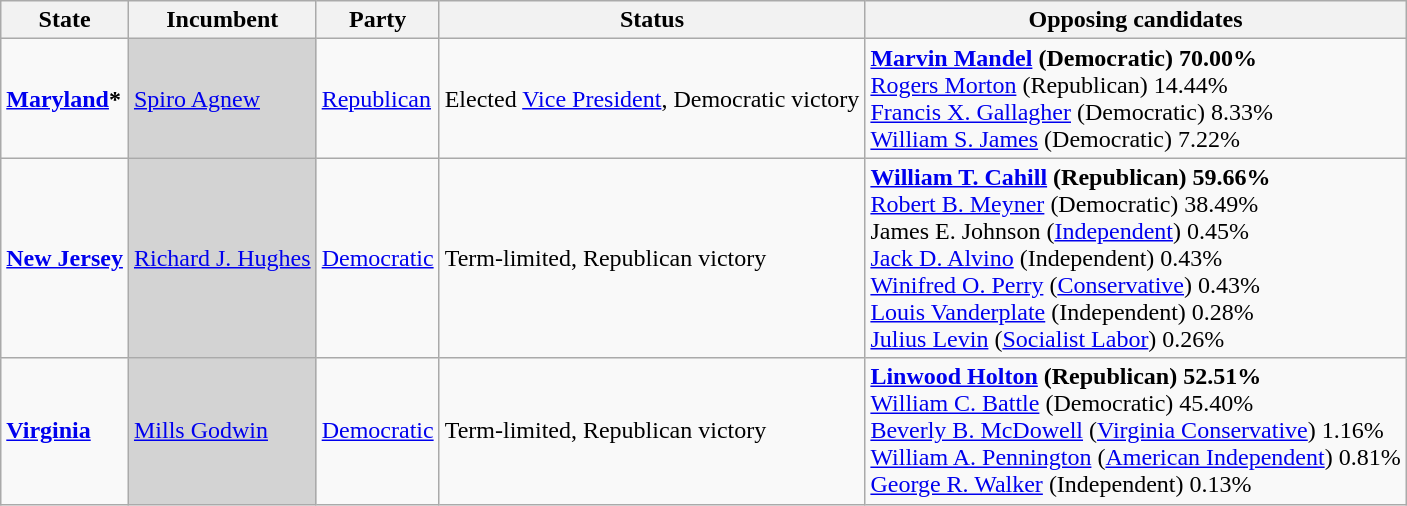<table class="wikitable">
<tr>
<th>State</th>
<th>Incumbent</th>
<th>Party</th>
<th>Status</th>
<th>Opposing candidates</th>
</tr>
<tr>
<td><strong><a href='#'>Maryland</a>*</strong></td>
<td bgcolor="lightgrey"><a href='#'>Spiro Agnew</a></td>
<td><a href='#'>Republican</a></td>
<td>Elected <a href='#'>Vice President</a>, Democratic victory</td>
<td><strong><a href='#'>Marvin Mandel</a> (Democratic) 70.00%</strong> <br> <a href='#'>Rogers Morton</a> (Republican) 14.44% <br> <a href='#'>Francis X. Gallagher</a> (Democratic) 8.33% <br> <a href='#'>William S. James</a> (Democratic) 7.22%</td>
</tr>
<tr>
<td><strong><a href='#'>New Jersey</a></strong></td>
<td bgcolor="lightgrey"><a href='#'>Richard J. Hughes</a></td>
<td><a href='#'>Democratic</a></td>
<td>Term-limited, Republican victory</td>
<td><strong><a href='#'>William T. Cahill</a> (Republican) 59.66%</strong> <br> <a href='#'>Robert B. Meyner</a> (Democratic) 38.49% <br> James E. Johnson (<a href='#'>Independent</a>) 0.45% <br> <a href='#'>Jack D. Alvino</a> (Independent) 0.43% <br> <a href='#'>Winifred O. Perry</a> (<a href='#'>Conservative</a>) 0.43% <br> <a href='#'>Louis Vanderplate</a> (Independent) 0.28% <br> <a href='#'>Julius Levin</a> (<a href='#'>Socialist Labor</a>) 0.26%</td>
</tr>
<tr>
<td><strong><a href='#'>Virginia</a></strong></td>
<td bgcolor="lightgrey"><a href='#'>Mills Godwin</a></td>
<td><a href='#'>Democratic</a></td>
<td>Term-limited, Republican victory</td>
<td><strong><a href='#'>Linwood Holton</a> (Republican) 52.51%</strong> <br> <a href='#'>William C. Battle</a> (Democratic) 45.40% <br> <a href='#'>Beverly B. McDowell</a> (<a href='#'>Virginia Conservative</a>) 1.16% <br> <a href='#'>William A. Pennington</a> (<a href='#'>American Independent</a>) 0.81% <br> <a href='#'>George R. Walker</a> (Independent) 0.13%</td>
</tr>
</table>
